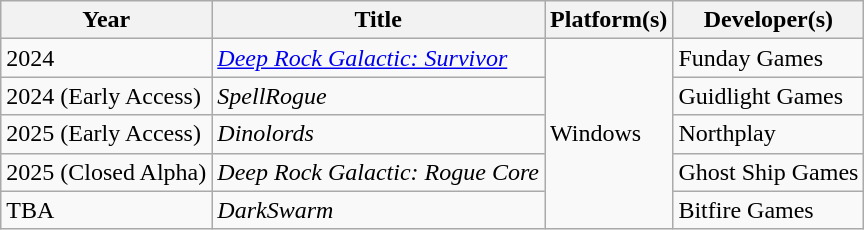<table class="wikitable sortable plainrowheaders">
<tr>
<th scope="col">Year</th>
<th scope="col">Title</th>
<th scope="col">Platform(s)</th>
<th scope="col">Developer(s)</th>
</tr>
<tr>
<td>2024</td>
<td><em><a href='#'>Deep Rock Galactic: Survivor</a></em></td>
<td rowspan="5">Windows</td>
<td>Funday Games</td>
</tr>
<tr>
<td>2024 (Early Access)</td>
<td><em>SpellRogue</em></td>
<td>Guidlight Games</td>
</tr>
<tr>
<td>2025 (Early Access)</td>
<td><em>Dinolords</em></td>
<td>Northplay</td>
</tr>
<tr>
<td>2025 (Closed Alpha)</td>
<td><em>Deep Rock Galactic: Rogue Core</em></td>
<td>Ghost Ship Games</td>
</tr>
<tr>
<td>TBA</td>
<td><em>DarkSwarm</em></td>
<td>Bitfire Games</td>
</tr>
</table>
